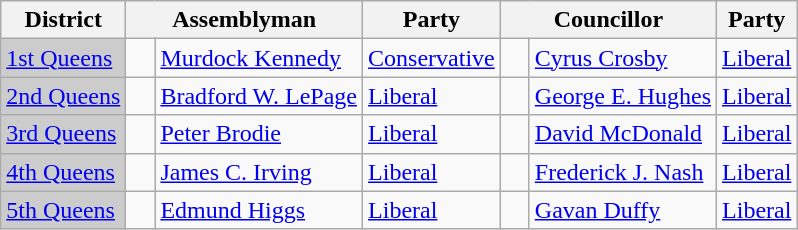<table class="wikitable">
<tr>
<th>District</th>
<th colspan="2">Assemblyman</th>
<th>Party</th>
<th colspan="2">Councillor</th>
<th>Party</th>
</tr>
<tr>
<td bgcolor="CCCCCC"><a href='#'>1st Queens</a></td>
<td>   </td>
<td><a href='#'>Murdock Kennedy</a></td>
<td><a href='#'>Conservative</a></td>
<td>   </td>
<td><a href='#'>Cyrus Crosby</a></td>
<td><a href='#'>Liberal</a></td>
</tr>
<tr>
<td bgcolor="CCCCCC"><a href='#'>2nd Queens</a></td>
<td>   </td>
<td><a href='#'>Bradford W. LePage</a></td>
<td><a href='#'>Liberal</a></td>
<td>   </td>
<td><a href='#'>George E. Hughes</a></td>
<td><a href='#'>Liberal</a></td>
</tr>
<tr>
<td bgcolor="CCCCCC"><a href='#'>3rd Queens</a></td>
<td>   </td>
<td><a href='#'>Peter Brodie</a></td>
<td><a href='#'>Liberal</a></td>
<td>   </td>
<td><a href='#'>David McDonald</a></td>
<td><a href='#'>Liberal</a></td>
</tr>
<tr>
<td bgcolor="CCCCCC"><a href='#'>4th Queens</a></td>
<td>   </td>
<td><a href='#'>James C. Irving</a></td>
<td><a href='#'>Liberal</a></td>
<td>   </td>
<td><a href='#'>Frederick J. Nash</a></td>
<td><a href='#'>Liberal</a></td>
</tr>
<tr>
<td bgcolor="CCCCCC"><a href='#'>5th Queens</a></td>
<td>   </td>
<td><a href='#'>Edmund Higgs</a></td>
<td><a href='#'>Liberal</a></td>
<td>   </td>
<td><a href='#'>Gavan Duffy</a></td>
<td><a href='#'>Liberal</a></td>
</tr>
</table>
